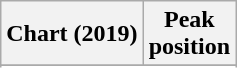<table class="wikitable sortable plainrowheaders" style="text-align:center;">
<tr>
<th>Chart (2019)</th>
<th>Peak<br>position</th>
</tr>
<tr>
</tr>
<tr>
</tr>
</table>
